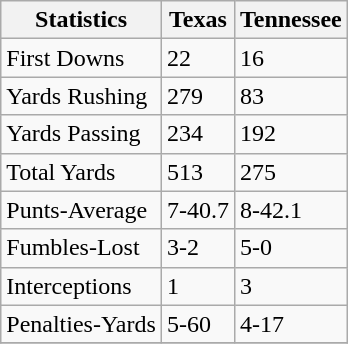<table class="wikitable">
<tr>
<th>Statistics</th>
<th>Texas</th>
<th>Tennessee</th>
</tr>
<tr>
<td>First Downs</td>
<td>22</td>
<td>16</td>
</tr>
<tr>
<td>Yards Rushing</td>
<td>279</td>
<td>83</td>
</tr>
<tr>
<td>Yards Passing</td>
<td>234</td>
<td>192</td>
</tr>
<tr>
<td>Total Yards</td>
<td>513</td>
<td>275</td>
</tr>
<tr>
<td>Punts-Average</td>
<td>7-40.7</td>
<td>8-42.1</td>
</tr>
<tr>
<td>Fumbles-Lost</td>
<td>3-2</td>
<td>5-0</td>
</tr>
<tr>
<td>Interceptions</td>
<td>1</td>
<td>3</td>
</tr>
<tr>
<td>Penalties-Yards</td>
<td>5-60</td>
<td>4-17</td>
</tr>
<tr>
</tr>
</table>
